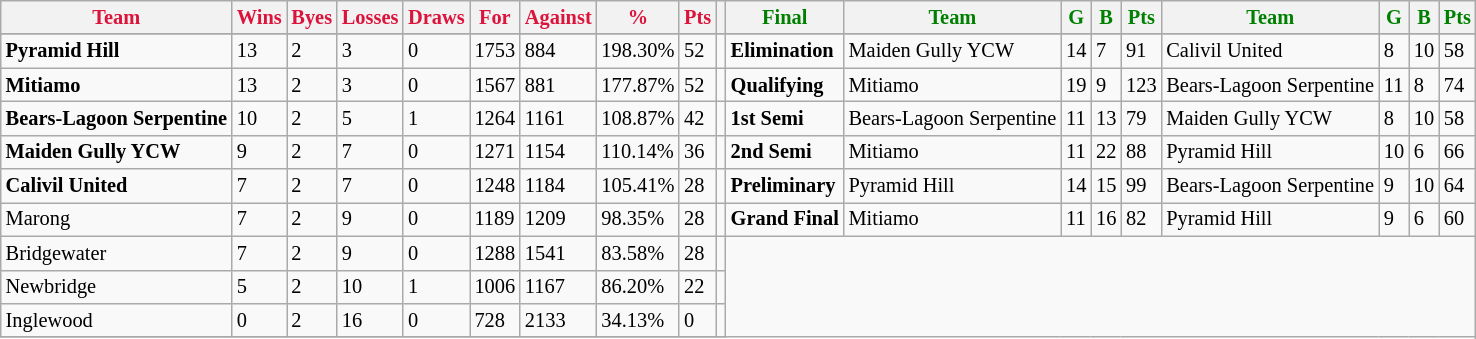<table style="font-size: 85%; text-align: left;" class="wikitable">
<tr>
<th style="color:crimson">Team</th>
<th style="color:crimson">Wins</th>
<th style="color:crimson">Byes</th>
<th style="color:crimson">Losses</th>
<th style="color:crimson">Draws</th>
<th style="color:crimson">For</th>
<th style="color:crimson">Against</th>
<th style="color:crimson">%</th>
<th style="color:crimson">Pts</th>
<th></th>
<th style="color:green">Final</th>
<th style="color:green">Team</th>
<th style="color:green">G</th>
<th style="color:green">B</th>
<th style="color:green">Pts</th>
<th style="color:green">Team</th>
<th style="color:green">G</th>
<th style="color:green">B</th>
<th style="color:green">Pts</th>
</tr>
<tr>
</tr>
<tr>
</tr>
<tr>
<td><strong>	Pyramid Hill	</strong></td>
<td>13</td>
<td>2</td>
<td>3</td>
<td>0</td>
<td>1753</td>
<td>884</td>
<td>198.30%</td>
<td>52</td>
<td></td>
<td><strong>Elimination</strong></td>
<td>Maiden Gully YCW</td>
<td>14</td>
<td>7</td>
<td>91</td>
<td>Calivil United</td>
<td>8</td>
<td>10</td>
<td>58</td>
</tr>
<tr>
<td><strong>	Mitiamo	</strong></td>
<td>13</td>
<td>2</td>
<td>3</td>
<td>0</td>
<td>1567</td>
<td>881</td>
<td>177.87%</td>
<td>52</td>
<td></td>
<td><strong>Qualifying</strong></td>
<td>Mitiamo</td>
<td>19</td>
<td>9</td>
<td>123</td>
<td>Bears-Lagoon Serpentine</td>
<td>11</td>
<td>8</td>
<td>74</td>
</tr>
<tr>
<td><strong>	Bears-Lagoon Serpentine	</strong></td>
<td>10</td>
<td>2</td>
<td>5</td>
<td>1</td>
<td>1264</td>
<td>1161</td>
<td>108.87%</td>
<td>42</td>
<td></td>
<td><strong>1st Semi</strong></td>
<td>Bears-Lagoon Serpentine</td>
<td>11</td>
<td>13</td>
<td>79</td>
<td>Maiden Gully YCW</td>
<td>8</td>
<td>10</td>
<td>58</td>
</tr>
<tr>
<td><strong>	Maiden Gully YCW	</strong></td>
<td>9</td>
<td>2</td>
<td>7</td>
<td>0</td>
<td>1271</td>
<td>1154</td>
<td>110.14%</td>
<td>36</td>
<td></td>
<td><strong>2nd Semi</strong></td>
<td>Mitiamo</td>
<td>11</td>
<td>22</td>
<td>88</td>
<td>Pyramid Hill</td>
<td>10</td>
<td>6</td>
<td>66</td>
</tr>
<tr>
<td><strong>	Calivil United	</strong></td>
<td>7</td>
<td>2</td>
<td>7</td>
<td>0</td>
<td>1248</td>
<td>1184</td>
<td>105.41%</td>
<td>28</td>
<td></td>
<td><strong>Preliminary</strong></td>
<td>Pyramid Hill</td>
<td>14</td>
<td>15</td>
<td>99</td>
<td>Bears-Lagoon Serpentine</td>
<td>9</td>
<td>10</td>
<td>64</td>
</tr>
<tr>
<td>Marong</td>
<td>7</td>
<td>2</td>
<td>9</td>
<td>0</td>
<td>1189</td>
<td>1209</td>
<td>98.35%</td>
<td>28</td>
<td></td>
<td><strong>Grand Final</strong></td>
<td>Mitiamo</td>
<td>11</td>
<td>16</td>
<td>82</td>
<td>Pyramid Hill</td>
<td>9</td>
<td>6</td>
<td>60</td>
</tr>
<tr>
<td>Bridgewater</td>
<td>7</td>
<td>2</td>
<td>9</td>
<td>0</td>
<td>1288</td>
<td>1541</td>
<td>83.58%</td>
<td>28</td>
<td></td>
</tr>
<tr>
<td>Newbridge</td>
<td>5</td>
<td>2</td>
<td>10</td>
<td>1</td>
<td>1006</td>
<td>1167</td>
<td>86.20%</td>
<td>22</td>
<td></td>
</tr>
<tr>
<td>Inglewood</td>
<td>0</td>
<td>2</td>
<td>16</td>
<td>0</td>
<td>728</td>
<td>2133</td>
<td>34.13%</td>
<td>0</td>
<td></td>
</tr>
<tr>
</tr>
</table>
